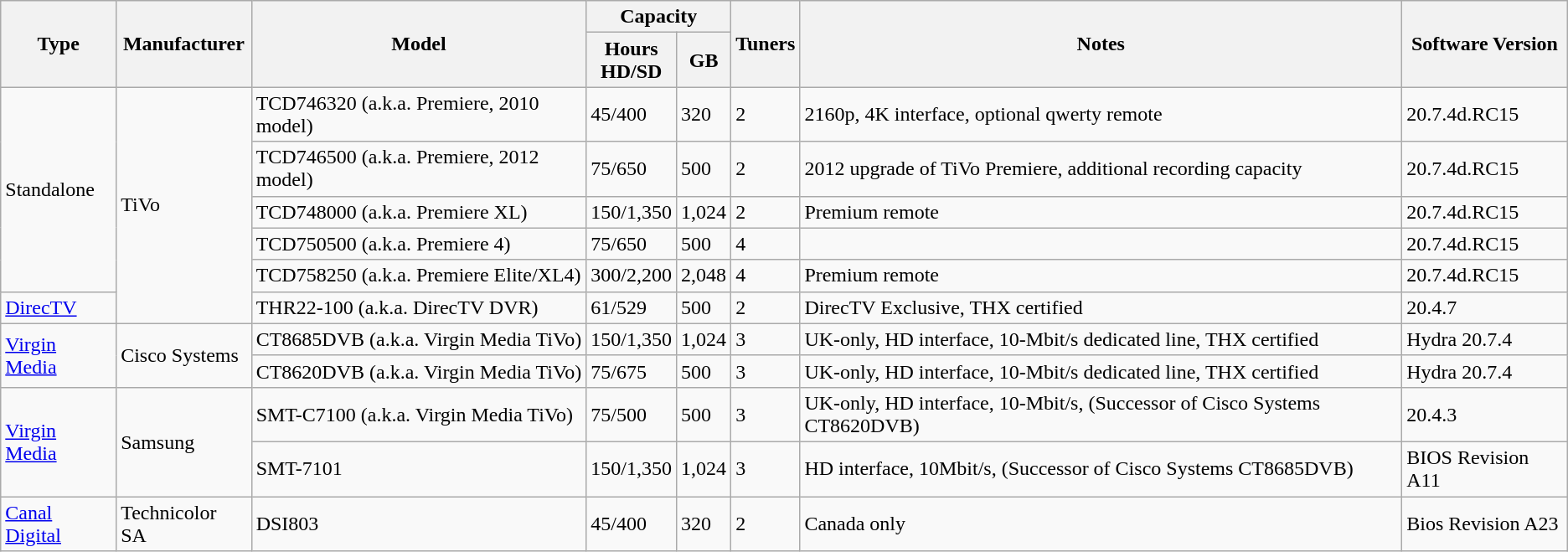<table class=wikitable>
<tr>
<th rowspan=2>Type</th>
<th rowspan=2>Manufacturer</th>
<th rowspan=2>Model</th>
<th colspan=2>Capacity</th>
<th rowspan=2>Tuners</th>
<th rowspan=2>Notes</th>
<th rowspan=2>Software Version</th>
</tr>
<tr>
<th>Hours<br>HD/SD</th>
<th>GB</th>
</tr>
<tr>
<td rowspan=5>Standalone</td>
<td rowspan=6>TiVo</td>
<td>TCD746320 (a.k.a. Premiere, 2010 model)</td>
<td>45/400</td>
<td>320</td>
<td>2</td>
<td>2160p, 4K interface, optional qwerty remote</td>
<td>20.7.4d.RC15</td>
</tr>
<tr>
<td>TCD746500 (a.k.a. Premiere, 2012 model)</td>
<td>75/650</td>
<td>500</td>
<td>2</td>
<td>2012 upgrade of TiVo Premiere, additional recording capacity</td>
<td>20.7.4d.RC15</td>
</tr>
<tr>
<td>TCD748000 (a.k.a. Premiere XL)</td>
<td>150/1,350</td>
<td>1,024</td>
<td>2</td>
<td>Premium remote</td>
<td>20.7.4d.RC15</td>
</tr>
<tr>
<td>TCD750500 (a.k.a. Premiere 4)</td>
<td>75/650</td>
<td>500</td>
<td>4</td>
<td></td>
<td>20.7.4d.RC15</td>
</tr>
<tr>
<td>TCD758250 (a.k.a. Premiere Elite/XL4)</td>
<td>300/2,200</td>
<td>2,048</td>
<td>4</td>
<td>Premium remote</td>
<td>20.7.4d.RC15</td>
</tr>
<tr>
<td><a href='#'>DirecTV</a></td>
<td>THR22-100 (a.k.a. DirecTV DVR)</td>
<td>61/529</td>
<td>500</td>
<td>2</td>
<td>DirecTV Exclusive, THX certified</td>
<td>20.4.7</td>
</tr>
<tr>
<td rowspan=2><a href='#'>Virgin Media</a></td>
<td rowspan=2>Cisco Systems</td>
<td>CT8685DVB (a.k.a. Virgin Media TiVo)</td>
<td>150/1,350</td>
<td>1,024</td>
<td>3</td>
<td>UK-only, HD interface, 10-Mbit/s dedicated line, THX certified</td>
<td>Hydra 20.7.4</td>
</tr>
<tr>
<td>CT8620DVB (a.k.a. Virgin Media TiVo)</td>
<td>75/675</td>
<td>500</td>
<td>3</td>
<td>UK-only, HD interface, 10-Mbit/s dedicated line, THX certified</td>
<td>Hydra 20.7.4</td>
</tr>
<tr>
<td rowspan=2><a href='#'>Virgin Media</a></td>
<td rowspan=2>Samsung</td>
<td>SMT-C7100 (a.k.a. Virgin Media TiVo)</td>
<td>75/500</td>
<td>500</td>
<td>3</td>
<td>UK-only, HD interface, 10-Mbit/s, (Successor of Cisco Systems CT8620DVB)</td>
<td>20.4.3</td>
</tr>
<tr>
<td>SMT-7101</td>
<td>150/1,350</td>
<td>1,024</td>
<td>3</td>
<td>HD interface, 10Mbit/s, (Successor of Cisco Systems CT8685DVB)</td>
<td>BIOS Revision A11</td>
</tr>
<tr>
<td><a href='#'>Canal Digital</a></td>
<td>Technicolor SA</td>
<td>DSI803</td>
<td>45/400</td>
<td>320</td>
<td>2</td>
<td>Canada only</td>
<td>Bios Revision A23</td>
</tr>
</table>
